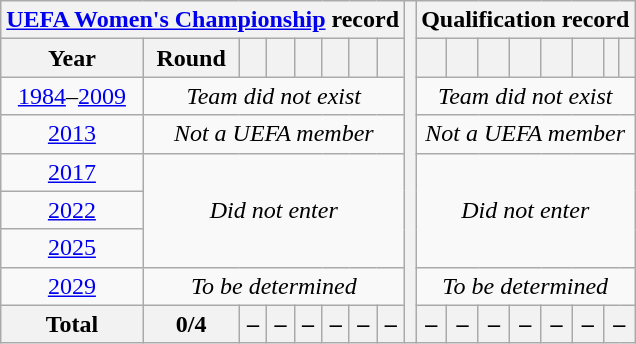<table class="wikitable" style="text-align: center;">
<tr>
<th colspan=8><a href='#'>UEFA Women's Championship</a> record</th>
<th rowspan=100></th>
<th colspan=8>Qualification record</th>
</tr>
<tr>
<th>Year<br></th>
<th>Round</th>
<th></th>
<th></th>
<th></th>
<th></th>
<th></th>
<th><br></th>
<th></th>
<th></th>
<th></th>
<th></th>
<th></th>
<th></th>
<th></th>
<th></th>
</tr>
<tr>
<td><a href='#'>1984</a>–<a href='#'>2009</a></td>
<td colspan=7><em>Team did not exist</em></td>
<td colspan=8><em>Team did not exist</em></td>
</tr>
<tr>
<td> <a href='#'>2013</a></td>
<td colspan=7><em>Not a UEFA member</em></td>
<td colspan=8><em>Not a UEFA member</em></td>
</tr>
<tr>
<td> <a href='#'>2017</a></td>
<td colspan=7 rowspan=3><em>Did not enter</em></td>
<td colspan=8 rowspan=3><em>Did not enter</em></td>
</tr>
<tr>
<td> <a href='#'>2022</a></td>
</tr>
<tr>
<td> <a href='#'>2025</a></td>
</tr>
<tr>
<td><a href='#'>2029</a></td>
<td colspan=7><em>To be determined</em></td>
<td colspan=8><em>To be determined</em></td>
</tr>
<tr>
<th><strong>Total</strong></th>
<th>0/4</th>
<th>–</th>
<th>–</th>
<th>–</th>
<th>–</th>
<th>–</th>
<th>–<br></th>
<th>–</th>
<th>–</th>
<th>–</th>
<th>–</th>
<th>–</th>
<th>–</th>
<th colspan=2>–</th>
</tr>
</table>
